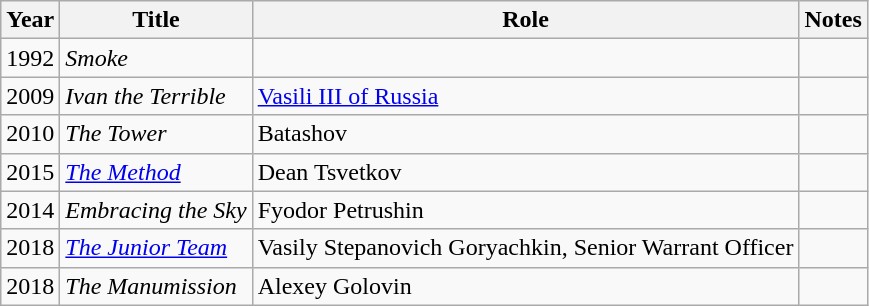<table class="wikitable sortable">
<tr>
<th>Year</th>
<th>Title</th>
<th>Role</th>
<th>Notes</th>
</tr>
<tr>
<td>1992</td>
<td><em>Smoke</em></td>
<td></td>
<td></td>
</tr>
<tr>
<td>2009</td>
<td><em>Ivan the Terrible</em></td>
<td><a href='#'>Vasili III of Russia</a></td>
<td></td>
</tr>
<tr>
<td>2010</td>
<td><em>The Tower</em></td>
<td>Batashov</td>
<td></td>
</tr>
<tr>
<td>2015</td>
<td><em><a href='#'>The Method</a></em></td>
<td>Dean Tsvetkov</td>
<td></td>
</tr>
<tr>
<td>2014</td>
<td><em>Embracing the Sky</em></td>
<td>Fyodor Petrushin</td>
<td></td>
</tr>
<tr>
<td>2018</td>
<td><em><a href='#'>The Junior Team</a></em></td>
<td>Vasily Stepanovich Goryachkin, Senior Warrant Officer</td>
<td></td>
</tr>
<tr>
<td>2018</td>
<td><em>The Manumission</em></td>
<td>Alexey Golovin</td>
<td></td>
</tr>
</table>
